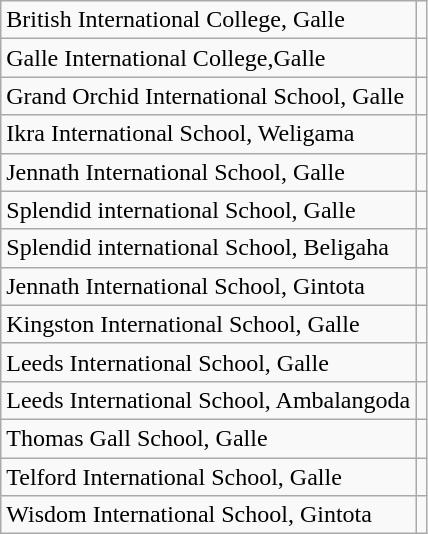<table class="wikitable">
<tr>
<td>British International College, Galle</td>
<td></td>
</tr>
<tr>
<td>Galle International College,Galle</td>
<td></td>
</tr>
<tr>
<td>Grand Orchid International School, Galle</td>
<td></td>
</tr>
<tr>
<td>Ikra International School, Weligama</td>
<td></td>
</tr>
<tr>
<td>Jennath International School, Galle</td>
<td></td>
</tr>
<tr>
<td>Splendid international School, Galle</td>
<td></td>
</tr>
<tr>
<td>Splendid international School, Beligaha</td>
<td></td>
</tr>
<tr>
<td>Jennath International School, Gintota</td>
<td></td>
</tr>
<tr>
<td>Kingston International School, Galle</td>
<td></td>
</tr>
<tr>
<td>Leeds International School, Galle</td>
<td></td>
</tr>
<tr>
<td>Leeds International School, Ambalangoda</td>
<td></td>
</tr>
<tr>
<td>Thomas Gall School, Galle</td>
<td></td>
</tr>
<tr>
<td>Telford International School, Galle</td>
<td></td>
</tr>
<tr>
<td>Wisdom International School, Gintota</td>
</tr>
</table>
